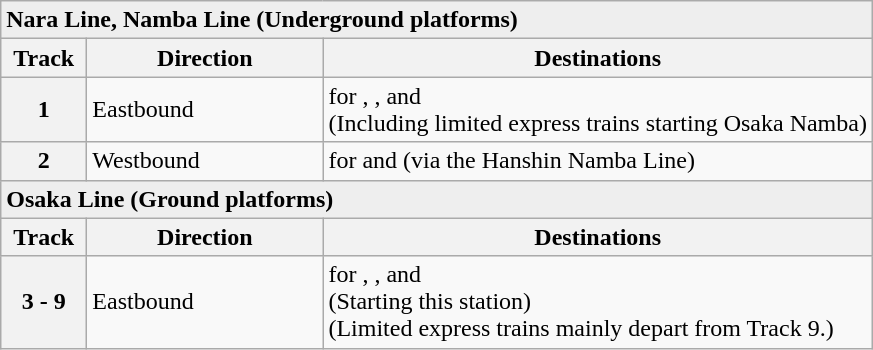<table class="wikitable">
<tr>
<td colspan=3 style="background:#eee;"> <strong>Nara Line, Namba Line (Underground platforms)</strong></td>
</tr>
<tr>
<th width="50px">Track</th>
<th width="150px">Direction</th>
<th>Destinations</th>
</tr>
<tr>
<th width="50px">1</th>
<td width="150px">Eastbound</td>
<td>for , , and <br>(Including limited express trains starting Osaka Namba)</td>
</tr>
<tr>
<th width="50px">2</th>
<td>Westbound</td>
<td>for  and  (via the Hanshin Namba Line)</td>
</tr>
<tr>
<td colspan=3 style="background:#eee;"> <strong>Osaka Line (Ground platforms)</strong></td>
</tr>
<tr>
<th width="50px">Track</th>
<th width="150px">Direction</th>
<th>Destinations</th>
</tr>
<tr>
<th width="50px">3 - 9</th>
<td>Eastbound</td>
<td>for , , and <br>(Starting this station)<br>(Limited express trains mainly depart from Track 9.)</td>
</tr>
</table>
